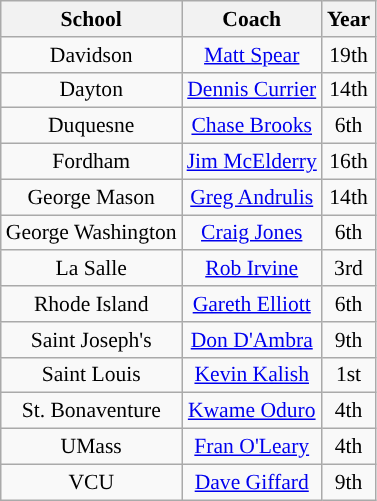<table class="wikitable" style="font-size:90%; text-align:center">
<tr>
<th>School</th>
<th>Coach</th>
<th>Year</th>
</tr>
<tr>
<td>Davidson</td>
<td><a href='#'>Matt Spear</a></td>
<td>19th</td>
</tr>
<tr>
<td>Dayton</td>
<td><a href='#'>Dennis Currier</a></td>
<td>14th</td>
</tr>
<tr>
<td>Duquesne</td>
<td><a href='#'>Chase Brooks</a></td>
<td>6th</td>
</tr>
<tr>
<td>Fordham</td>
<td><a href='#'>Jim McElderry</a></td>
<td>16th</td>
</tr>
<tr>
<td>George Mason</td>
<td><a href='#'>Greg Andrulis</a></td>
<td>14th</td>
</tr>
<tr>
<td>George Washington</td>
<td><a href='#'>Craig Jones</a></td>
<td>6th</td>
</tr>
<tr>
<td>La Salle</td>
<td><a href='#'>Rob Irvine</a></td>
<td>3rd</td>
</tr>
<tr>
<td>Rhode Island</td>
<td><a href='#'>Gareth Elliott</a></td>
<td>6th</td>
</tr>
<tr>
<td>Saint Joseph's</td>
<td><a href='#'>Don D'Ambra</a></td>
<td>9th</td>
</tr>
<tr>
<td>Saint Louis</td>
<td><a href='#'>Kevin Kalish</a></td>
<td>1st</td>
</tr>
<tr>
<td>St. Bonaventure</td>
<td><a href='#'>Kwame Oduro</a></td>
<td>4th</td>
</tr>
<tr>
<td>UMass</td>
<td><a href='#'>Fran O'Leary</a></td>
<td>4th</td>
</tr>
<tr>
<td>VCU</td>
<td><a href='#'>Dave Giffard</a></td>
<td>9th</td>
</tr>
</table>
